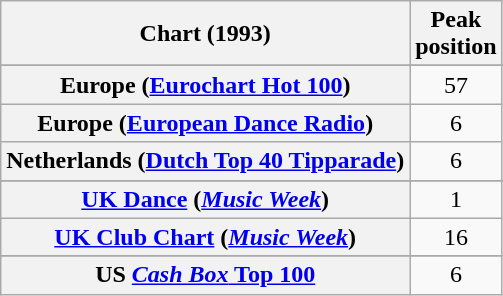<table class="wikitable sortable plainrowheaders" style="text-align:center">
<tr>
<th>Chart (1993)</th>
<th>Peak<br>position</th>
</tr>
<tr>
</tr>
<tr>
</tr>
<tr>
</tr>
<tr>
<th scope="row">Europe (<a href='#'>Eurochart Hot 100</a>)</th>
<td>57</td>
</tr>
<tr>
<th scope="row">Europe (<a href='#'>European Dance Radio</a>)</th>
<td>6</td>
</tr>
<tr>
<th scope="row">Netherlands (<a href='#'>Dutch Top 40 Tipparade</a>)</th>
<td>6</td>
</tr>
<tr>
</tr>
<tr>
</tr>
<tr>
</tr>
<tr>
<th scope="row"><a href='#'>UK Dance</a> (<em><a href='#'>Music Week</a></em>)</th>
<td>1</td>
</tr>
<tr>
<th scope="row"><a href='#'>UK Club Chart</a> (<em><a href='#'>Music Week</a></em>)</th>
<td>16</td>
</tr>
<tr>
</tr>
<tr>
</tr>
<tr>
</tr>
<tr>
</tr>
<tr>
</tr>
<tr>
<th scope="row">US <a href='#'><em>Cash Box</em> Top 100</a></th>
<td>6</td>
</tr>
</table>
